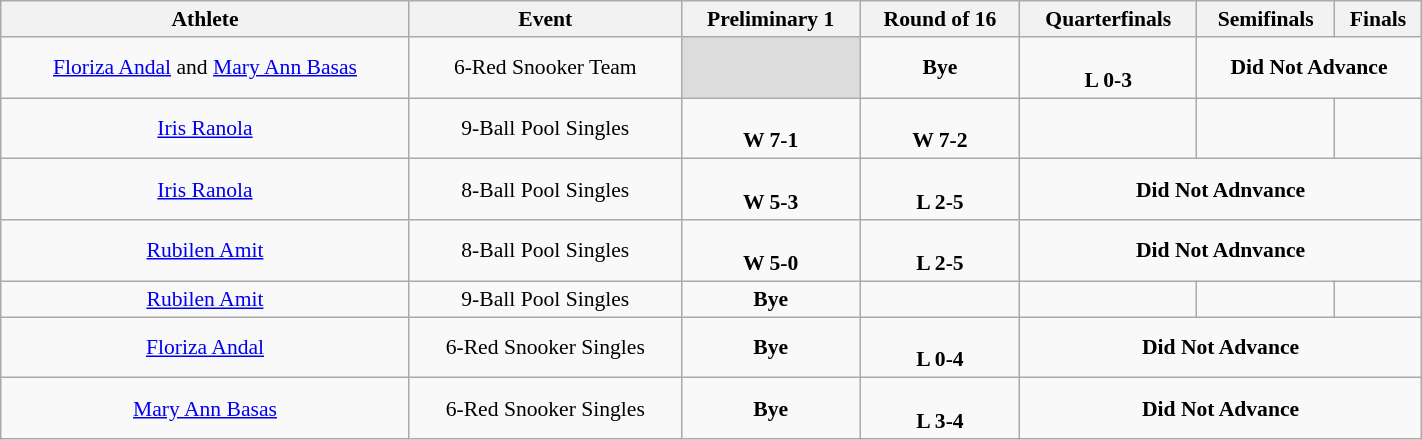<table class="wikitable" width="75%" style="text-align:center; font-size:90%">
<tr>
<th>Athlete</th>
<th>Event</th>
<th>Preliminary 1</th>
<th>Round of 16</th>
<th>Quarterfinals</th>
<th>Semifinals</th>
<th>Finals</th>
</tr>
<tr>
<td align=center><a href='#'>Floriza Andal</a> and <a href='#'>Mary Ann Basas</a></td>
<td align=center>6-Red Snooker Team</td>
<td bgcolor=#DCDCDC></td>
<td align=center><strong>Bye</strong></td>
<td align=center><br><strong>L 0-3</strong></td>
<td align=center colspan=2><strong>Did Not Advance</strong></td>
</tr>
<tr>
<td align=center><a href='#'>Iris Ranola</a></td>
<td align=center>9-Ball Pool Singles</td>
<td align=center> <br> <strong>W 7-1</strong></td>
<td align=center> <br> <strong>W 7-2</strong></td>
<td align=center></td>
<td align=center></td>
<td align=center></td>
</tr>
<tr>
<td align=center><a href='#'>Iris Ranola</a></td>
<td align=center>8-Ball Pool Singles</td>
<td align=center> <br> <strong>W 5-3</strong></td>
<td align=center> <br> <strong>L 2-5</strong></td>
<td align=center colspan=3><strong>Did Not Adnvance</strong></td>
</tr>
<tr>
<td align=center><a href='#'>Rubilen Amit</a></td>
<td align=center>8-Ball Pool Singles</td>
<td align=center> <br> <strong>W 5-0</strong></td>
<td align=center> <br> <strong>L 2-5</strong></td>
<td align=center colspan=3><strong>Did Not Adnvance</strong></td>
</tr>
<tr>
<td align=center><a href='#'>Rubilen Amit</a></td>
<td align=center>9-Ball Pool Singles</td>
<td align=center><strong>Bye</strong></td>
<td align=center> <br></td>
<td align=center></td>
<td align=center></td>
<td align=center></td>
</tr>
<tr>
<td align=center><a href='#'>Floriza Andal</a></td>
<td align=center>6-Red Snooker Singles</td>
<td align=center><strong>Bye</strong></td>
<td align=center> <br> <strong>L 0-4</strong></td>
<td colspan=3 align=center><strong>Did Not Advance</strong></td>
</tr>
<tr>
<td align=center><a href='#'>Mary Ann Basas</a></td>
<td align=center>6-Red Snooker Singles</td>
<td align=center><strong>Bye</strong></td>
<td align=center> <br> <strong>L 3-4</strong></td>
<td colspan=3 align=center><strong>Did Not Advance</strong></td>
</tr>
</table>
